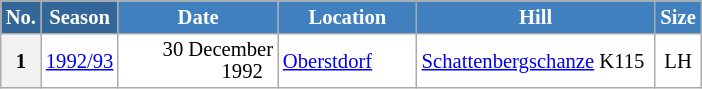<table class="wikitable sortable" style="font-size:86%; line-height:15px; text-align:left; border:grey solid 1px; border-collapse:collapse; background:#ffffff;">
<tr style="background:#efefef;">
<th style="background-color:#369; color:white; width:10px;">No.</th>
<th style="background-color:#369; color:white;  width:30px;">Season</th>
<th style="background-color:#4180be; color:white; width:100px;">Date</th>
<th style="background-color:#4180be; color:white; width:86px;">Location</th>
<th style="background-color:#4180be; color:white; width:152px;">Hill</th>
<th style="background-color:#4180be; color:white; width:25px;">Size</th>
</tr>
<tr>
<th scope=row style="text-align:center;">1</th>
<td align=center><a href='#'>1992/93</a></td>
<td align=right>30 December 1992  </td>
<td> <a href='#'>Oberstdorf</a></td>
<td><a href='#'>Schattenbergschanze</a> K115</td>
<td align=center>LH</td>
</tr>
</table>
